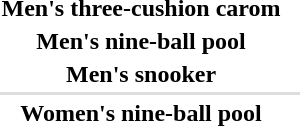<table>
<tr>
<th scope="row">Men's three-cushion carom</th>
<td></td>
<td></td>
<td></td>
</tr>
<tr>
<th scope="row">Men's nine-ball pool</th>
<td></td>
<td></td>
<td></td>
</tr>
<tr>
<th scope="row">Men's snooker</th>
<td></td>
<td></td>
<td></td>
</tr>
<tr bgcolor=#DDDDDD>
<td colspan=4></td>
</tr>
<tr>
<th scope="row">Women's nine-ball pool</th>
<td></td>
<td></td>
<td></td>
</tr>
</table>
